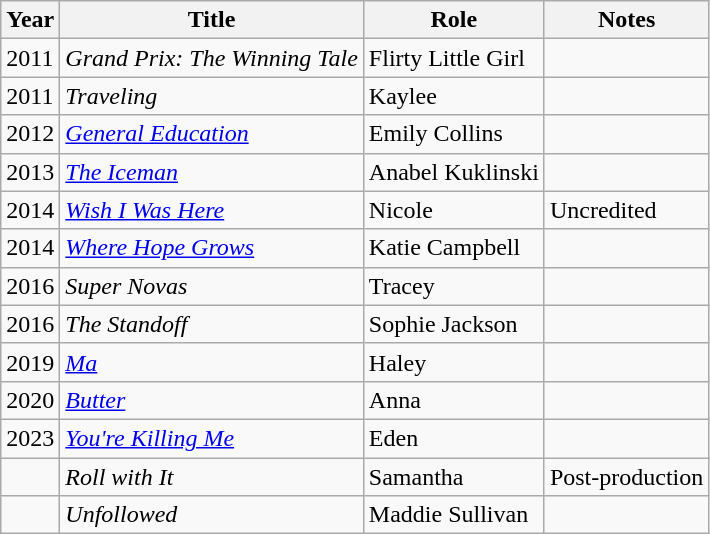<table class="wikitable sortable">
<tr>
<th>Year</th>
<th>Title</th>
<th>Role</th>
<th class="unsortable">Notes</th>
</tr>
<tr>
<td>2011</td>
<td><em>Grand Prix: The Winning Tale</em></td>
<td>Flirty Little Girl</td>
<td></td>
</tr>
<tr>
<td>2011</td>
<td><em>Traveling</em></td>
<td>Kaylee</td>
<td></td>
</tr>
<tr>
<td>2012</td>
<td><em><a href='#'>General Education</a></em></td>
<td>Emily Collins</td>
<td></td>
</tr>
<tr>
<td>2013</td>
<td><em><a href='#'>The Iceman</a></em></td>
<td>Anabel Kuklinski</td>
<td></td>
</tr>
<tr>
<td>2014</td>
<td><em><a href='#'>Wish I Was Here</a></em></td>
<td>Nicole</td>
<td>Uncredited</td>
</tr>
<tr>
<td>2014</td>
<td><em><a href='#'>Where Hope Grows</a></em></td>
<td>Katie Campbell</td>
<td></td>
</tr>
<tr>
<td>2016</td>
<td><em>Super Novas</em></td>
<td>Tracey</td>
<td></td>
</tr>
<tr>
<td>2016</td>
<td><em>The Standoff</em></td>
<td>Sophie Jackson</td>
<td></td>
</tr>
<tr>
<td>2019</td>
<td><em><a href='#'>Ma</a></em></td>
<td>Haley</td>
<td></td>
</tr>
<tr>
<td>2020</td>
<td><em><a href='#'>Butter</a></em></td>
<td>Anna</td>
<td></td>
</tr>
<tr>
<td>2023</td>
<td><em><a href='#'>You're Killing Me</a></em></td>
<td>Eden</td>
<td></td>
</tr>
<tr>
<td></td>
<td><em>Roll with It</em></td>
<td>Samantha</td>
<td>Post-production</td>
</tr>
<tr>
<td></td>
<td><em>Unfollowed </em></td>
<td>Maddie Sullivan</td>
<td></td>
</tr>
</table>
